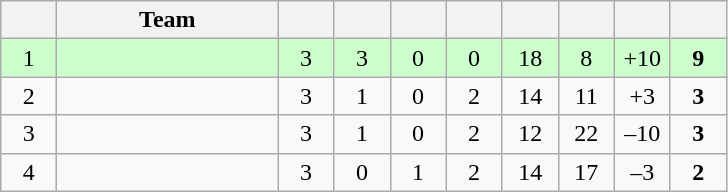<table class="wikitable" style="text-align: center; font-size: 100%;">
<tr>
<th width="30"></th>
<th width="140">Team</th>
<th width="30"></th>
<th width="30"></th>
<th width="30"></th>
<th width="30"></th>
<th width="30"></th>
<th width="30"></th>
<th width="30"></th>
<th width="30"></th>
</tr>
<tr style="background-color: #ccffcc;">
<td>1</td>
<td align=left><strong></strong></td>
<td>3</td>
<td>3</td>
<td>0</td>
<td>0</td>
<td>18</td>
<td>8</td>
<td>+10</td>
<td><strong>9</strong></td>
</tr>
<tr>
<td>2</td>
<td align=left></td>
<td>3</td>
<td>1</td>
<td>0</td>
<td>2</td>
<td>14</td>
<td>11</td>
<td>+3</td>
<td><strong>3</strong></td>
</tr>
<tr>
<td>3</td>
<td align=left></td>
<td>3</td>
<td>1</td>
<td>0</td>
<td>2</td>
<td>12</td>
<td>22</td>
<td>–10</td>
<td><strong>3</strong></td>
</tr>
<tr>
<td>4</td>
<td align=left></td>
<td>3</td>
<td>0</td>
<td>1</td>
<td>2</td>
<td>14</td>
<td>17</td>
<td>–3</td>
<td><strong>2</strong></td>
</tr>
</table>
